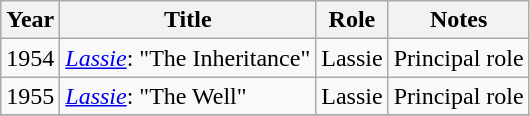<table class="wikitable">
<tr>
<th>Year</th>
<th>Title</th>
<th>Role</th>
<th>Notes</th>
</tr>
<tr>
<td>1954</td>
<td><em><a href='#'>Lassie</a></em>: "The Inheritance"</td>
<td>Lassie</td>
<td>Principal role</td>
</tr>
<tr>
<td>1955</td>
<td><em><a href='#'>Lassie</a></em>: "The Well"</td>
<td>Lassie</td>
<td>Principal role</td>
</tr>
<tr>
</tr>
</table>
